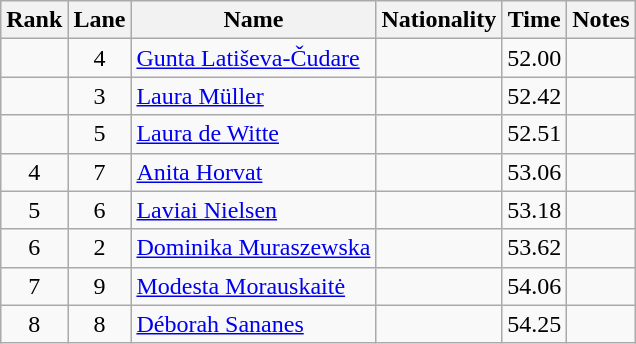<table class="wikitable sortable" style="text-align:center">
<tr>
<th>Rank</th>
<th>Lane</th>
<th>Name</th>
<th>Nationality</th>
<th>Time</th>
<th>Notes</th>
</tr>
<tr>
<td></td>
<td>4</td>
<td align=left><a href='#'>Gunta Latiševa-Čudare</a></td>
<td align=left></td>
<td>52.00</td>
<td></td>
</tr>
<tr>
<td></td>
<td>3</td>
<td align=left><a href='#'>Laura Müller</a></td>
<td align=left></td>
<td>52.42</td>
<td></td>
</tr>
<tr>
<td></td>
<td>5</td>
<td align=left><a href='#'>Laura de Witte</a></td>
<td align=left></td>
<td>52.51</td>
<td></td>
</tr>
<tr>
<td>4</td>
<td>7</td>
<td align=left><a href='#'>Anita Horvat</a></td>
<td align=left></td>
<td>53.06</td>
<td></td>
</tr>
<tr>
<td>5</td>
<td>6</td>
<td align=left><a href='#'>Laviai Nielsen</a></td>
<td align=left></td>
<td>53.18</td>
<td></td>
</tr>
<tr>
<td>6</td>
<td>2</td>
<td align=left><a href='#'>Dominika Muraszewska</a></td>
<td align=left></td>
<td>53.62</td>
<td></td>
</tr>
<tr>
<td>7</td>
<td>9</td>
<td align=left><a href='#'>Modesta Morauskaitė</a></td>
<td align=left></td>
<td>54.06</td>
<td></td>
</tr>
<tr>
<td>8</td>
<td>8</td>
<td align=left><a href='#'>Déborah Sananes</a></td>
<td align=left></td>
<td>54.25</td>
<td></td>
</tr>
</table>
